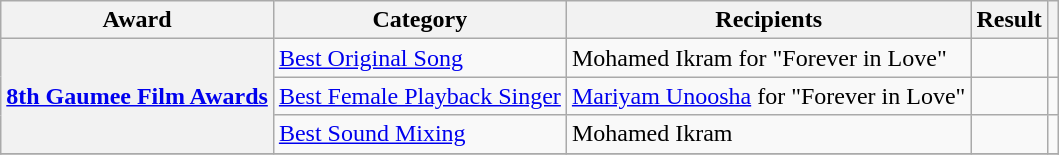<table class="wikitable plainrowheaders sortable">
<tr>
<th scope="col">Award</th>
<th scope="col">Category</th>
<th scope="col">Recipients</th>
<th scope="col">Result</th>
<th scope="col" class="unsortable"></th>
</tr>
<tr>
<th scope="row" rowspan="3"><a href='#'>8th Gaumee Film Awards</a></th>
<td><a href='#'>Best Original Song</a></td>
<td>Mohamed Ikram for "Forever in Love"</td>
<td></td>
<td style="text-align:center;"></td>
</tr>
<tr>
<td><a href='#'>Best Female Playback Singer</a></td>
<td><a href='#'>Mariyam Unoosha</a> for "Forever in Love"</td>
<td></td>
<td style="text-align:center;"></td>
</tr>
<tr>
<td><a href='#'>Best Sound Mixing</a></td>
<td>Mohamed Ikram</td>
<td></td>
<td style="text-align:center;"></td>
</tr>
<tr>
</tr>
</table>
